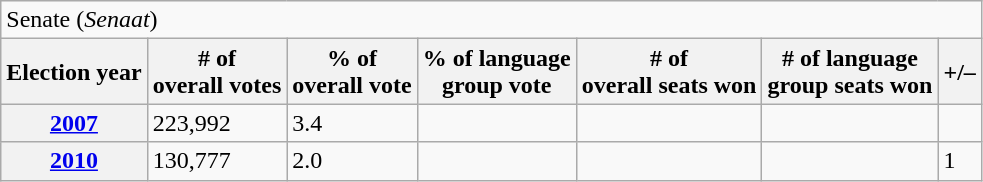<table class=wikitable>
<tr>
<td colspan=8>Senate (<em>Senaat</em>)</td>
</tr>
<tr>
<th>Election year</th>
<th># of<br>overall votes</th>
<th>% of<br>overall vote</th>
<th>% of language<br>group vote</th>
<th># of<br>overall seats won</th>
<th># of language<br>group seats won</th>
<th>+/–</th>
</tr>
<tr>
<th><a href='#'>2007</a></th>
<td>223,992</td>
<td>3.4</td>
<td></td>
<td></td>
<td><small></small></td>
<td></td>
</tr>
<tr>
<th><a href='#'>2010</a></th>
<td>130,777</td>
<td>2.0</td>
<td></td>
<td></td>
<td><small></small></td>
<td> 1</td>
</tr>
</table>
